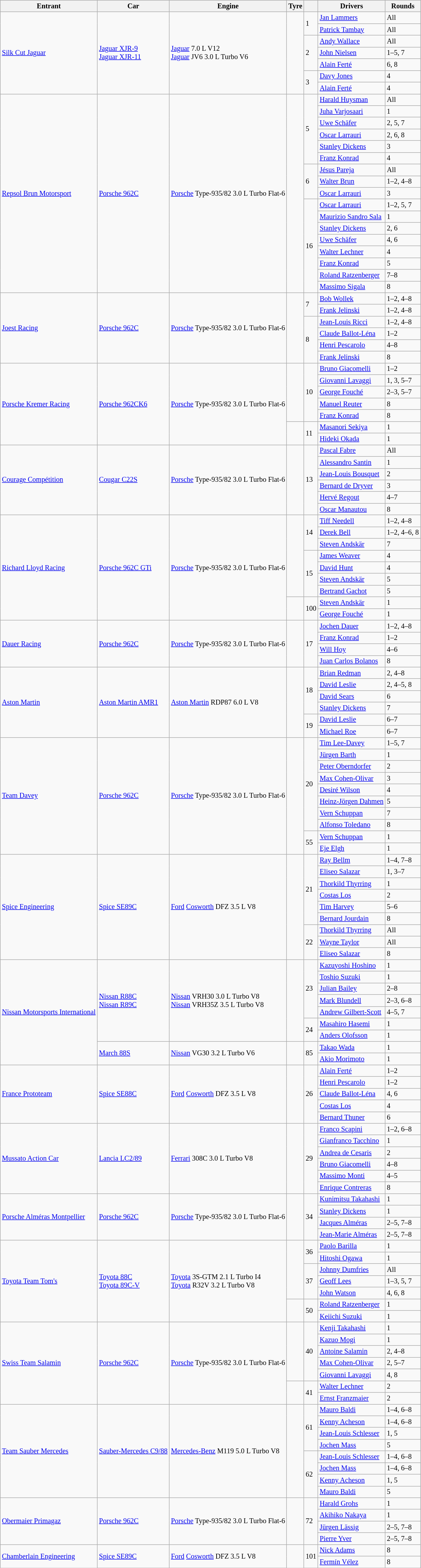<table class="wikitable" style="font-size: 85%">
<tr>
<th>Entrant</th>
<th>Car</th>
<th>Engine</th>
<th>Tyre</th>
<th></th>
<th>Drivers</th>
<th>Rounds</th>
</tr>
<tr>
<td rowspan=7> <a href='#'>Silk Cut Jaguar</a></td>
<td rowspan=7><a href='#'>Jaguar XJR-9</a><br><a href='#'>Jaguar XJR-11</a></td>
<td rowspan=7><a href='#'>Jaguar</a> 7.0 L V12<br><a href='#'>Jaguar</a> JV6 3.0 L Turbo V6</td>
<td rowspan=7></td>
<td rowspan=2>1</td>
<td> <a href='#'>Jan Lammers</a></td>
<td>All</td>
</tr>
<tr>
<td> <a href='#'>Patrick Tambay</a></td>
<td>All</td>
</tr>
<tr>
<td rowspan=3>2</td>
<td> <a href='#'>Andy Wallace</a></td>
<td>All</td>
</tr>
<tr>
<td> <a href='#'>John Nielsen</a></td>
<td>1–5, 7</td>
</tr>
<tr>
<td> <a href='#'>Alain Ferté</a></td>
<td>6, 8</td>
</tr>
<tr>
<td rowspan=2>3</td>
<td> <a href='#'>Davy Jones</a></td>
<td>4</td>
</tr>
<tr>
<td> <a href='#'>Alain Ferté</a></td>
<td>4</td>
</tr>
<tr>
<td rowspan=17> <a href='#'>Repsol Brun Motorsport</a></td>
<td rowspan=17><a href='#'>Porsche 962C</a></td>
<td rowspan=17><a href='#'>Porsche</a> Type-935/82 3.0 L Turbo Flat-6</td>
<td rowspan=17></td>
<td rowspan=6>5</td>
<td> <a href='#'>Harald Huysman</a></td>
<td>All</td>
</tr>
<tr>
<td> <a href='#'>Juha Varjosaari</a></td>
<td>1</td>
</tr>
<tr>
<td> <a href='#'>Uwe Schäfer</a></td>
<td>2, 5, 7</td>
</tr>
<tr>
<td> <a href='#'>Oscar Larrauri</a></td>
<td>2, 6, 8</td>
</tr>
<tr>
<td> <a href='#'>Stanley Dickens</a></td>
<td>3</td>
</tr>
<tr>
<td> <a href='#'>Franz Konrad</a></td>
<td>4</td>
</tr>
<tr>
<td rowspan=3>6</td>
<td> <a href='#'>Jésus Pareja</a></td>
<td>All</td>
</tr>
<tr>
<td> <a href='#'>Walter Brun</a></td>
<td>1–2, 4–8</td>
</tr>
<tr>
<td> <a href='#'>Oscar Larrauri</a></td>
<td>3</td>
</tr>
<tr>
<td rowspan=8>16</td>
<td> <a href='#'>Oscar Larrauri</a></td>
<td>1–2, 5, 7</td>
</tr>
<tr>
<td> <a href='#'>Maurizio Sandro Sala</a></td>
<td>1</td>
</tr>
<tr>
<td> <a href='#'>Stanley Dickens</a></td>
<td>2, 6</td>
</tr>
<tr>
<td> <a href='#'>Uwe Schäfer</a></td>
<td>4, 6</td>
</tr>
<tr>
<td> <a href='#'>Walter Lechner</a></td>
<td>4</td>
</tr>
<tr>
<td> <a href='#'>Franz Konrad</a></td>
<td>5</td>
</tr>
<tr>
<td> <a href='#'>Roland Ratzenberger</a></td>
<td>7–8</td>
</tr>
<tr>
<td> <a href='#'>Massimo Sigala</a></td>
<td>8</td>
</tr>
<tr>
<td rowspan=6> <a href='#'>Joest Racing</a></td>
<td rowspan=6><a href='#'>Porsche 962C</a></td>
<td rowspan=6><a href='#'>Porsche</a> Type-935/82 3.0 L Turbo Flat-6</td>
<td rowspan=6></td>
<td rowspan=2>7</td>
<td> <a href='#'>Bob Wollek</a></td>
<td>1–2, 4–8</td>
</tr>
<tr>
<td> <a href='#'>Frank Jelinski</a></td>
<td>1–2, 4–8</td>
</tr>
<tr>
<td rowspan=4>8</td>
<td> <a href='#'>Jean-Louis Ricci</a></td>
<td>1–2, 4–8</td>
</tr>
<tr>
<td> <a href='#'>Claude Ballot-Léna</a></td>
<td>1–2</td>
</tr>
<tr>
<td> <a href='#'>Henri Pescarolo</a></td>
<td>4–8</td>
</tr>
<tr>
<td> <a href='#'>Frank Jelinski</a></td>
<td>8</td>
</tr>
<tr>
<td rowspan=7> <a href='#'>Porsche Kremer Racing</a></td>
<td rowspan=7><a href='#'>Porsche 962CK6</a></td>
<td rowspan=7><a href='#'>Porsche</a> Type-935/82 3.0 L Turbo Flat-6</td>
<td rowspan=5></td>
<td rowspan=5>10</td>
<td> <a href='#'>Bruno Giacomelli</a></td>
<td>1–2</td>
</tr>
<tr>
<td> <a href='#'>Giovanni Lavaggi</a></td>
<td>1, 3, 5–7</td>
</tr>
<tr>
<td> <a href='#'>George Fouché</a></td>
<td>2–3, 5–7</td>
</tr>
<tr>
<td> <a href='#'>Manuel Reuter</a></td>
<td>8</td>
</tr>
<tr>
<td> <a href='#'>Franz Konrad</a></td>
<td>8</td>
</tr>
<tr>
<td rowspan=2></td>
<td rowspan=2>11</td>
<td> <a href='#'>Masanori Sekiya</a></td>
<td>1</td>
</tr>
<tr>
<td> <a href='#'>Hideki Okada</a></td>
<td>1</td>
</tr>
<tr>
<td rowspan=6> <a href='#'>Courage Compétition</a></td>
<td rowspan=6><a href='#'>Cougar C22S</a></td>
<td rowspan=6><a href='#'>Porsche</a> Type-935/82 3.0 L Turbo Flat-6</td>
<td rowspan=6></td>
<td rowspan=6>13</td>
<td> <a href='#'>Pascal Fabre</a></td>
<td>All</td>
</tr>
<tr>
<td> <a href='#'>Alessandro Santin</a></td>
<td>1</td>
</tr>
<tr>
<td> <a href='#'>Jean-Louis Bousquet</a></td>
<td>2</td>
</tr>
<tr>
<td> <a href='#'>Bernard de Dryver</a></td>
<td>3</td>
</tr>
<tr>
<td> <a href='#'>Hervé Regout</a></td>
<td>4–7</td>
</tr>
<tr>
<td> <a href='#'>Oscar Manautou</a></td>
<td>8</td>
</tr>
<tr>
<td rowspan=9> <a href='#'>Richard Lloyd Racing</a></td>
<td rowspan=9><a href='#'>Porsche 962C GTi</a></td>
<td rowspan=9><a href='#'>Porsche</a> Type-935/82 3.0 L Turbo Flat-6</td>
<td rowspan=7></td>
<td rowspan=3>14</td>
<td> <a href='#'>Tiff Needell</a></td>
<td>1–2, 4–8</td>
</tr>
<tr>
<td> <a href='#'>Derek Bell</a></td>
<td>1–2, 4–6, 8</td>
</tr>
<tr>
<td> <a href='#'>Steven Andskär</a></td>
<td>7</td>
</tr>
<tr>
<td rowspan=4>15</td>
<td> <a href='#'>James Weaver</a></td>
<td>4</td>
</tr>
<tr>
<td> <a href='#'>David Hunt</a></td>
<td>4</td>
</tr>
<tr>
<td> <a href='#'>Steven Andskär</a></td>
<td>5</td>
</tr>
<tr>
<td> <a href='#'>Bertrand Gachot</a></td>
<td>5</td>
</tr>
<tr>
<td rowspan=2></td>
<td rowspan=2>100</td>
<td> <a href='#'>Steven Andskär</a></td>
<td>1</td>
</tr>
<tr>
<td> <a href='#'>George Fouché</a></td>
<td>1</td>
</tr>
<tr>
<td rowspan=4> <a href='#'>Dauer Racing</a></td>
<td rowspan=4><a href='#'>Porsche 962C</a></td>
<td rowspan=4><a href='#'>Porsche</a> Type-935/82 3.0 L Turbo Flat-6</td>
<td rowspan=4></td>
<td rowspan=4>17</td>
<td> <a href='#'>Jochen Dauer</a></td>
<td>1–2, 4–8</td>
</tr>
<tr>
<td> <a href='#'>Franz Konrad</a></td>
<td>1–2</td>
</tr>
<tr>
<td> <a href='#'>Will Hoy</a></td>
<td>4–6</td>
</tr>
<tr>
<td> <a href='#'>Juan Carlos Bolanos</a></td>
<td>8</td>
</tr>
<tr>
<td rowspan=6> <a href='#'>Aston Martin</a></td>
<td rowspan=6><a href='#'>Aston Martin AMR1</a></td>
<td rowspan=6><a href='#'>Aston Martin</a> RDP87 6.0 L V8</td>
<td rowspan=6></td>
<td rowspan=4>18</td>
<td> <a href='#'>Brian Redman</a></td>
<td>2, 4–8</td>
</tr>
<tr>
<td> <a href='#'>David Leslie</a></td>
<td>2, 4–5, 8</td>
</tr>
<tr>
<td> <a href='#'>David Sears</a></td>
<td>6</td>
</tr>
<tr>
<td> <a href='#'>Stanley Dickens</a></td>
<td>7</td>
</tr>
<tr>
<td rowspan=2>19</td>
<td> <a href='#'>David Leslie</a></td>
<td>6–7</td>
</tr>
<tr>
<td> <a href='#'>Michael Roe</a></td>
<td>6–7</td>
</tr>
<tr>
<td rowspan=10> <a href='#'>Team Davey</a></td>
<td rowspan=10><a href='#'>Porsche 962C</a></td>
<td rowspan=10><a href='#'>Porsche</a> Type-935/82 3.0 L Turbo Flat-6</td>
<td rowspan=10><br></td>
<td rowspan=8>20</td>
<td> <a href='#'>Tim Lee-Davey</a></td>
<td>1–5, 7</td>
</tr>
<tr>
<td> <a href='#'>Jürgen Barth</a></td>
<td>1</td>
</tr>
<tr>
<td> <a href='#'>Peter Oberndorfer</a></td>
<td>2</td>
</tr>
<tr>
<td> <a href='#'>Max Cohen-Olivar</a></td>
<td>3</td>
</tr>
<tr>
<td> <a href='#'>Desiré Wilson</a></td>
<td>4</td>
</tr>
<tr>
<td> <a href='#'>Heinz-Jörgen Dahmen</a></td>
<td>5</td>
</tr>
<tr>
<td> <a href='#'>Vern Schuppan</a></td>
<td>7</td>
</tr>
<tr>
<td> <a href='#'>Alfonso Toledano</a></td>
<td>8</td>
</tr>
<tr>
<td rowspan=2>55</td>
<td> <a href='#'>Vern Schuppan</a></td>
<td>1</td>
</tr>
<tr>
<td> <a href='#'>Eje Elgh</a></td>
<td>1</td>
</tr>
<tr>
<td rowspan=9> <a href='#'>Spice Engineering</a></td>
<td rowspan=9><a href='#'>Spice SE89C</a></td>
<td rowspan=9><a href='#'>Ford</a> <a href='#'>Cosworth</a> DFZ 3.5 L V8</td>
<td rowspan=9></td>
<td rowspan=6>21</td>
<td> <a href='#'>Ray Bellm</a></td>
<td>1–4, 7–8</td>
</tr>
<tr>
<td> <a href='#'>Eliseo Salazar</a></td>
<td>1, 3–7</td>
</tr>
<tr>
<td> <a href='#'>Thorkild Thyrring</a></td>
<td>1</td>
</tr>
<tr>
<td> <a href='#'>Costas Los</a></td>
<td>2</td>
</tr>
<tr>
<td> <a href='#'>Tim Harvey</a></td>
<td>5–6</td>
</tr>
<tr>
<td> <a href='#'>Bernard Jourdain</a></td>
<td>8</td>
</tr>
<tr>
<td rowspan=3>22</td>
<td> <a href='#'>Thorkild Thyrring</a></td>
<td>All</td>
</tr>
<tr>
<td> <a href='#'>Wayne Taylor</a></td>
<td>All</td>
</tr>
<tr>
<td> <a href='#'>Eliseo Salazar</a></td>
<td>8</td>
</tr>
<tr>
<td rowspan=9> <a href='#'>Nissan Motorsports International</a></td>
<td rowspan=7><a href='#'>Nissan R88C</a><br><a href='#'>Nissan R89C</a></td>
<td rowspan=7><a href='#'>Nissan</a> VRH30 3.0 L Turbo V8<br><a href='#'>Nissan</a> VRH35Z 3.5 L Turbo V8</td>
<td rowspan=7><br></td>
<td rowspan=5>23</td>
<td> <a href='#'>Kazuyoshi Hoshino</a></td>
<td>1</td>
</tr>
<tr>
<td> <a href='#'>Toshio Suzuki</a></td>
<td>1</td>
</tr>
<tr>
<td> <a href='#'>Julian Bailey</a></td>
<td>2–8</td>
</tr>
<tr>
<td> <a href='#'>Mark Blundell</a></td>
<td>2–3, 6–8</td>
</tr>
<tr>
<td> <a href='#'>Andrew Gilbert-Scott</a></td>
<td>4–5, 7</td>
</tr>
<tr>
<td rowspan=2>24</td>
<td> <a href='#'>Masahiro Hasemi</a></td>
<td>1</td>
</tr>
<tr>
<td> <a href='#'>Anders Olofsson</a></td>
<td>1</td>
</tr>
<tr>
<td rowspan=2><a href='#'>March 88S</a></td>
<td rowspan=2><a href='#'>Nissan</a> VG30 3.2 L Turbo V6</td>
<td rowspan=2></td>
<td rowspan=2>85</td>
<td> <a href='#'>Takao Wada</a></td>
<td>1</td>
</tr>
<tr>
<td> <a href='#'>Akio Morimoto</a></td>
<td>1</td>
</tr>
<tr>
<td rowspan=5> <a href='#'>France Prototeam</a></td>
<td rowspan=5><a href='#'>Spice SE88C</a></td>
<td rowspan=5><a href='#'>Ford</a> <a href='#'>Cosworth</a> DFZ 3.5 L V8</td>
<td rowspan=5></td>
<td rowspan=5>26</td>
<td> <a href='#'>Alain Ferté</a></td>
<td>1–2</td>
</tr>
<tr>
<td> <a href='#'>Henri Pescarolo</a></td>
<td>1–2</td>
</tr>
<tr>
<td> <a href='#'>Claude Ballot-Léna</a></td>
<td>4, 6</td>
</tr>
<tr>
<td> <a href='#'>Costas Los</a></td>
<td>4</td>
</tr>
<tr>
<td> <a href='#'>Bernard Thuner</a></td>
<td>6</td>
</tr>
<tr>
<td rowspan=6> <a href='#'>Mussato Action Car</a></td>
<td rowspan=6><a href='#'>Lancia LC2/89</a></td>
<td rowspan=6><a href='#'>Ferrari</a> 308C 3.0 L Turbo V8</td>
<td rowspan=6></td>
<td rowspan=6>29</td>
<td> <a href='#'>Franco Scapini</a></td>
<td>1–2, 6–8</td>
</tr>
<tr>
<td> <a href='#'>Gianfranco Tacchino</a></td>
<td>1</td>
</tr>
<tr>
<td> <a href='#'>Andrea de Cesaris</a></td>
<td>2</td>
</tr>
<tr>
<td> <a href='#'>Bruno Giacomelli</a></td>
<td>4–8</td>
</tr>
<tr>
<td> <a href='#'>Massimo Monti</a></td>
<td>4–5</td>
</tr>
<tr>
<td> <a href='#'>Enrique Contreras</a></td>
<td>8</td>
</tr>
<tr>
<td rowspan=4> <a href='#'>Porsche Alméras Montpellier</a></td>
<td rowspan=4><a href='#'>Porsche 962C</a></td>
<td rowspan=4><a href='#'>Porsche</a> Type-935/82 3.0 L Turbo Flat-6</td>
<td rowspan=4><br></td>
<td rowspan=4>34</td>
<td> <a href='#'>Kunimitsu Takahashi</a></td>
<td>1</td>
</tr>
<tr>
<td> <a href='#'>Stanley Dickens</a></td>
<td>1</td>
</tr>
<tr>
<td> <a href='#'>Jacques Alméras</a></td>
<td>2–5, 7–8</td>
</tr>
<tr>
<td> <a href='#'>Jean-Marie Alméras</a></td>
<td>2–5, 7–8</td>
</tr>
<tr>
<td rowspan=7> <a href='#'>Toyota Team Tom's</a></td>
<td rowspan=7><a href='#'>Toyota 88C</a><br><a href='#'>Toyota 89C-V</a></td>
<td rowspan=7><a href='#'>Toyota</a> 3S-GTM 2.1 L Turbo I4<br><a href='#'>Toyota</a> R32V 3.2 L Turbo V8</td>
<td rowspan=5></td>
<td rowspan=2>36</td>
<td> <a href='#'>Paolo Barilla</a></td>
<td>1</td>
</tr>
<tr>
<td> <a href='#'>Hitoshi Ogawa</a></td>
<td>1</td>
</tr>
<tr>
<td rowspan=3>37</td>
<td> <a href='#'>Johnny Dumfries</a></td>
<td>All</td>
</tr>
<tr>
<td> <a href='#'>Geoff Lees</a></td>
<td>1–3, 5, 7</td>
</tr>
<tr>
<td> <a href='#'>John Watson</a></td>
<td>4, 6, 8</td>
</tr>
<tr>
<td rowspan=2></td>
<td rowspan=2>50</td>
<td> <a href='#'>Roland Ratzenberger</a></td>
<td>1</td>
</tr>
<tr>
<td> <a href='#'>Keiichi Suzuki</a></td>
<td>1</td>
</tr>
<tr>
<td rowspan=7> <a href='#'>Swiss Team Salamin</a></td>
<td rowspan=7><a href='#'>Porsche 962C</a></td>
<td rowspan=7><a href='#'>Porsche</a> Type-935/82 3.0 L Turbo Flat-6</td>
<td rowspan=5><br></td>
<td rowspan=5>40</td>
<td> <a href='#'>Kenji Takahashi</a></td>
<td>1</td>
</tr>
<tr>
<td> <a href='#'>Kazuo Mogi</a></td>
<td>1</td>
</tr>
<tr>
<td> <a href='#'>Antoine Salamin</a></td>
<td>2, 4–8</td>
</tr>
<tr>
<td> <a href='#'>Max Cohen-Olivar</a></td>
<td>2, 5–7</td>
</tr>
<tr>
<td> <a href='#'>Giovanni Lavaggi</a></td>
<td>4, 8</td>
</tr>
<tr>
<td rowspan=2></td>
<td rowspan=2>41</td>
<td> <a href='#'>Walter Lechner</a></td>
<td>2</td>
</tr>
<tr>
<td> <a href='#'>Ernst Franzmaier</a></td>
<td>2</td>
</tr>
<tr>
<td rowspan=8> <a href='#'>Team Sauber Mercedes</a></td>
<td rowspan=8><a href='#'>Sauber-Mercedes C9/88</a></td>
<td rowspan=8><a href='#'>Mercedes-Benz</a> M119 5.0 L Turbo V8</td>
<td rowspan=8></td>
<td rowspan=4>61</td>
<td> <a href='#'>Mauro Baldi</a></td>
<td>1–4, 6–8</td>
</tr>
<tr>
<td> <a href='#'>Kenny Acheson</a></td>
<td>1–4, 6–8</td>
</tr>
<tr>
<td> <a href='#'>Jean-Louis Schlesser</a></td>
<td>1, 5</td>
</tr>
<tr>
<td> <a href='#'>Jochen Mass</a></td>
<td>5</td>
</tr>
<tr>
<td rowspan=4>62</td>
<td> <a href='#'>Jean-Louis Schlesser</a></td>
<td>1–4, 6–8</td>
</tr>
<tr>
<td> <a href='#'>Jochen Mass</a></td>
<td>1–4, 6–8</td>
</tr>
<tr>
<td> <a href='#'>Kenny Acheson</a></td>
<td>1, 5</td>
</tr>
<tr>
<td> <a href='#'>Mauro Baldi</a></td>
<td>5</td>
</tr>
<tr>
<td rowspan=4> <a href='#'>Obermaier Primagaz</a></td>
<td rowspan=4><a href='#'>Porsche 962C</a></td>
<td rowspan=4><a href='#'>Porsche</a> Type-935/82 3.0 L Turbo Flat-6</td>
<td rowspan=4><br></td>
<td rowspan=4>72</td>
<td> <a href='#'>Harald Grohs</a></td>
<td>1</td>
</tr>
<tr>
<td> <a href='#'>Akihiko Nakaya</a></td>
<td>1</td>
</tr>
<tr>
<td> <a href='#'>Jürgen Lässig</a></td>
<td>2–5, 7–8</td>
</tr>
<tr>
<td> <a href='#'>Pierre Yver</a></td>
<td>2–5, 7–8</td>
</tr>
<tr>
<td rowspan=7> <a href='#'>Chamberlain Engineering</a></td>
<td rowspan=2><a href='#'>Spice SE89C</a></td>
<td rowspan=2><a href='#'>Ford</a> <a href='#'>Cosworth</a> DFZ 3.5 L V8</td>
<td rowspan=7></td>
<td rowspan=2>101</td>
<td> <a href='#'>Nick Adams</a></td>
<td>8</td>
</tr>
<tr>
<td> <a href='#'>Fermín Vélez</a></td>
<td>8</td>
</tr>
<tr>
</tr>
</table>
